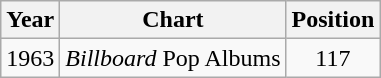<table class="wikitable">
<tr>
<th>Year</th>
<th>Chart</th>
<th>Position</th>
</tr>
<tr>
<td>1963</td>
<td><em>Billboard</em> Pop Albums</td>
<td style="text-align:center;">117</td>
</tr>
</table>
